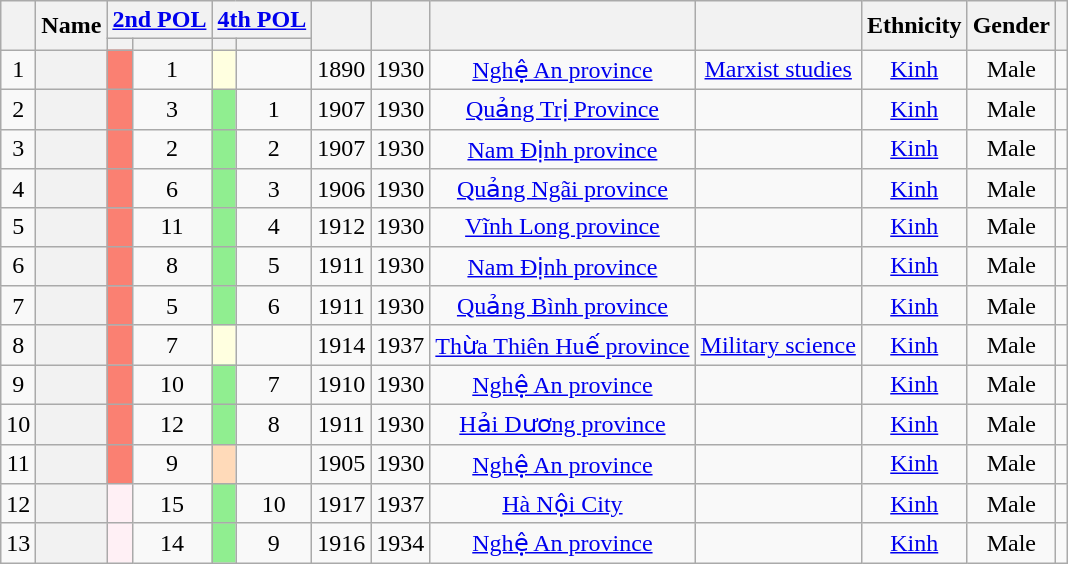<table class="wikitable sortable" style=text-align:center>
<tr>
<th Rowspan="2"></th>
<th Rowspan="2">Name</th>
<th colspan="2" unsortable><a href='#'>2nd POL</a></th>
<th colspan="2" unsortable><a href='#'>4th POL</a></th>
<th Rowspan="2"></th>
<th Rowspan="2"></th>
<th Rowspan="2"></th>
<th Rowspan="2"></th>
<th Rowspan="2">Ethnicity</th>
<th Rowspan="2">Gender</th>
<th Rowspan="2"  scope="col" class="unsortable"></th>
</tr>
<tr>
<th></th>
<th></th>
<th></th>
<th></th>
</tr>
<tr>
<td>1</td>
<th align="center" scope="row" style="font-weight:normal;"></th>
<td bgcolor = Salmon></td>
<td>1</td>
<td bgcolor = LightYellow></td>
<td></td>
<td>1890</td>
<td>1930</td>
<td><a href='#'>Nghệ An province</a></td>
<td><a href='#'>Marxist studies</a></td>
<td><a href='#'>Kinh</a></td>
<td>Male</td>
<td></td>
</tr>
<tr>
<td>2</td>
<th align="center" scope="row" style="font-weight:normal;"></th>
<td bgcolor = Salmon></td>
<td>3</td>
<td bgcolor = LightGreen></td>
<td>1</td>
<td>1907</td>
<td>1930</td>
<td><a href='#'>Quảng Trị Province</a></td>
<td></td>
<td><a href='#'>Kinh</a></td>
<td>Male</td>
<td></td>
</tr>
<tr>
<td>3</td>
<th align="center" scope="row" style="font-weight:normal;"></th>
<td bgcolor = Salmon></td>
<td>2</td>
<td bgcolor = LightGreen></td>
<td>2</td>
<td>1907</td>
<td>1930</td>
<td><a href='#'>Nam Định province</a></td>
<td></td>
<td><a href='#'>Kinh</a></td>
<td>Male</td>
<td></td>
</tr>
<tr>
<td>4</td>
<th align="center" scope="row" style="font-weight:normal;"></th>
<td bgcolor = Salmon></td>
<td>6</td>
<td bgcolor = LightGreen></td>
<td>3</td>
<td>1906</td>
<td>1930</td>
<td><a href='#'>Quảng Ngãi province</a></td>
<td></td>
<td><a href='#'>Kinh</a></td>
<td>Male</td>
<td></td>
</tr>
<tr>
<td>5</td>
<th align="center" scope="row" style="font-weight:normal;"></th>
<td bgcolor = Salmon></td>
<td>11</td>
<td bgcolor = LightGreen></td>
<td>4</td>
<td>1912</td>
<td>1930</td>
<td><a href='#'>Vĩnh Long province</a></td>
<td></td>
<td><a href='#'>Kinh</a></td>
<td>Male</td>
<td></td>
</tr>
<tr>
<td>6</td>
<th align="center" scope="row" style="font-weight:normal;"></th>
<td bgcolor = Salmon></td>
<td>8</td>
<td bgcolor = LightGreen></td>
<td>5</td>
<td>1911</td>
<td>1930</td>
<td><a href='#'>Nam Định province</a></td>
<td></td>
<td><a href='#'>Kinh</a></td>
<td>Male</td>
<td></td>
</tr>
<tr>
<td>7</td>
<th align="center" scope="row" style="font-weight:normal;"></th>
<td bgcolor = Salmon></td>
<td>5</td>
<td bgcolor = LightGreen></td>
<td>6</td>
<td>1911</td>
<td>1930</td>
<td><a href='#'>Quảng Bình province</a></td>
<td></td>
<td><a href='#'>Kinh</a></td>
<td>Male</td>
<td></td>
</tr>
<tr>
<td>8</td>
<th align="center" scope="row" style="font-weight:normal;"></th>
<td bgcolor = Salmon></td>
<td>7</td>
<td bgcolor = LightYellow></td>
<td></td>
<td>1914</td>
<td>1937</td>
<td><a href='#'>Thừa Thiên Huế province</a></td>
<td><a href='#'>Military science</a></td>
<td><a href='#'>Kinh</a></td>
<td>Male</td>
<td></td>
</tr>
<tr>
<td>9</td>
<th align="center" scope="row" style="font-weight:normal;"></th>
<td bgcolor = Salmon></td>
<td>10</td>
<td bgcolor = LightGreen></td>
<td>7</td>
<td>1910</td>
<td>1930</td>
<td><a href='#'>Nghệ An province</a></td>
<td></td>
<td><a href='#'>Kinh</a></td>
<td>Male</td>
<td></td>
</tr>
<tr>
<td>10</td>
<th align="center" scope="row" style="font-weight:normal;"></th>
<td bgcolor = Salmon></td>
<td>12</td>
<td bgcolor = LightGreen></td>
<td>8</td>
<td>1911</td>
<td>1930</td>
<td><a href='#'>Hải Dương province</a></td>
<td></td>
<td><a href='#'>Kinh</a></td>
<td>Male</td>
<td></td>
</tr>
<tr>
<td>11</td>
<th align="center" scope="row" style="font-weight:normal;"></th>
<td bgcolor = Salmon></td>
<td>9</td>
<td bgcolor = PeachPuff></td>
<td></td>
<td>1905</td>
<td>1930</td>
<td><a href='#'>Nghệ An province</a></td>
<td></td>
<td><a href='#'>Kinh</a></td>
<td>Male</td>
<td></td>
</tr>
<tr>
<td>12</td>
<th align="center" scope="row" style="font-weight:normal;"></th>
<td bgcolor = LavenderBlush></td>
<td>15</td>
<td bgcolor = LightGreen></td>
<td>10</td>
<td>1917</td>
<td>1937</td>
<td><a href='#'>Hà Nội City</a></td>
<td></td>
<td><a href='#'>Kinh</a></td>
<td>Male</td>
<td></td>
</tr>
<tr>
<td>13</td>
<th align="center" scope="row" style="font-weight:normal;"></th>
<td bgcolor = LavenderBlush></td>
<td>14</td>
<td bgcolor = LightGreen></td>
<td>9</td>
<td>1916</td>
<td>1934</td>
<td><a href='#'>Nghệ An province</a></td>
<td></td>
<td><a href='#'>Kinh</a></td>
<td>Male</td>
<td></td>
</tr>
</table>
